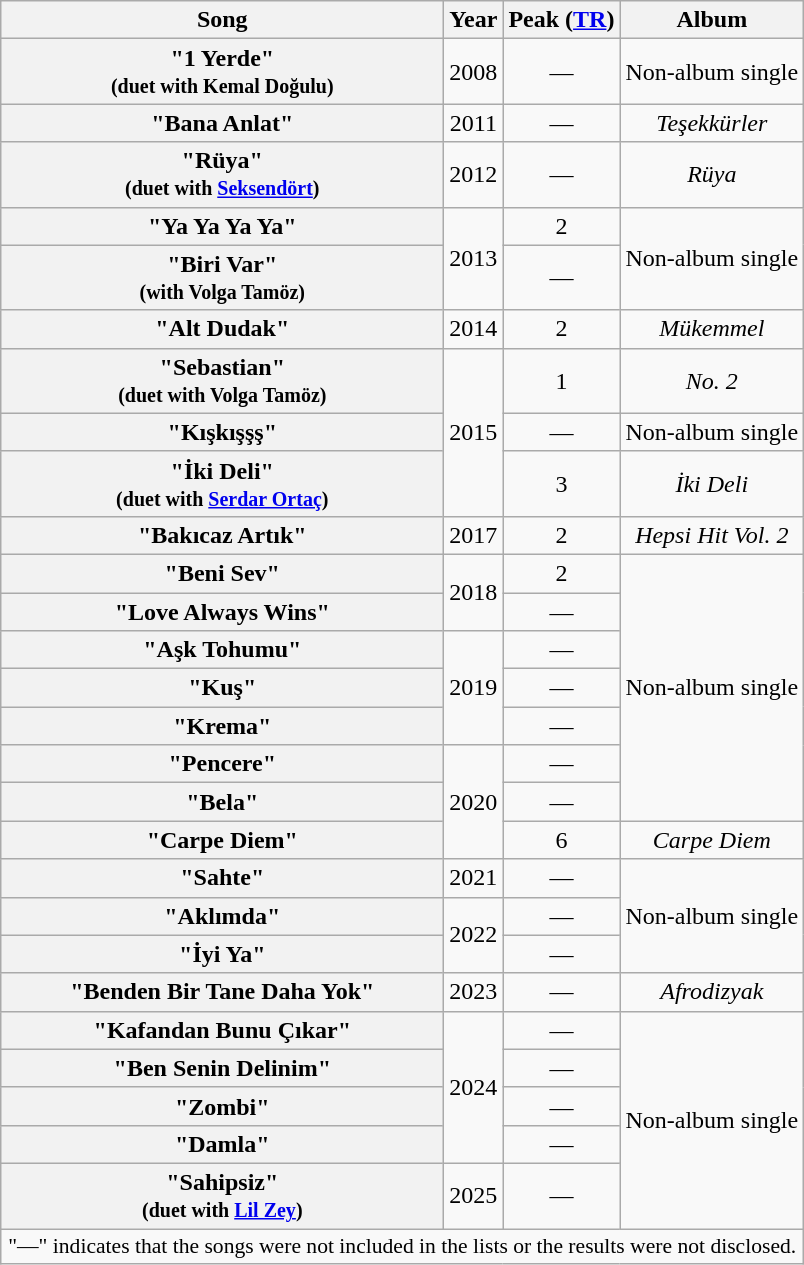<table class="wikitable plainrowheaders" style="text-align:center;">
<tr>
<th scope="col" style="width:18em;">Song</th>
<th scope="col">Year</th>
<th scope="col">Peak (<a href='#'>TR</a>)</th>
<th scope="col">Album</th>
</tr>
<tr>
<th scope="row">"1 Yerde"<br><small>(duet with Kemal Doğulu)</small></th>
<td>2008</td>
<td>—</td>
<td>Non-album single</td>
</tr>
<tr>
<th scope="row">"Bana Anlat"</th>
<td>2011</td>
<td>—</td>
<td><em>Teşekkürler</em></td>
</tr>
<tr>
<th scope="row">"Rüya"<br><small>(duet with <a href='#'>Seksendört</a>)</small></th>
<td>2012</td>
<td>—</td>
<td><em>Rüya</em></td>
</tr>
<tr>
<th scope="row">"Ya Ya Ya Ya"</th>
<td rowspan="2">2013</td>
<td>2</td>
<td rowspan="2">Non-album single</td>
</tr>
<tr>
<th scope="row">"Biri Var"<br><small>(with Volga Tamöz)</small></th>
<td>—</td>
</tr>
<tr>
<th scope="row">"Alt Dudak"</th>
<td rowspan="1">2014</td>
<td>2</td>
<td><em>Mükemmel</em></td>
</tr>
<tr>
<th scope="row">"Sebastian"<br><small>(duet with Volga Tamöz)</small></th>
<td rowspan=" 3">2015</td>
<td>1</td>
<td><em>No. 2</em></td>
</tr>
<tr>
<th scope=" row">"Kışkışşş"</th>
<td>—</td>
<td>Non-album single</td>
</tr>
<tr>
<th scope="row">"İki Deli"<br><small>(duet with <a href='#'>Serdar Ortaç</a>)</small></th>
<td>3</td>
<td><em>İki Deli</em></td>
</tr>
<tr>
<th scope="row">"Bakıcaz Artık"</th>
<td>2017</td>
<td>2</td>
<td><em>Hepsi Hit Vol. 2</em></td>
</tr>
<tr>
<th scope="row">"Beni Sev"</th>
<td rowspan="2">2018</td>
<td>2</td>
<td rowspan="7">Non-album single</td>
</tr>
<tr>
<th scope="row">"Love Always Wins"</th>
<td>—</td>
</tr>
<tr>
<th scope="row">"Aşk Tohumu"</th>
<td rowspan="3">2019</td>
<td>—</td>
</tr>
<tr>
<th scope="row">"Kuş"</th>
<td>—</td>
</tr>
<tr>
<th scope="row">"Krema"</th>
<td>—</td>
</tr>
<tr>
<th scope="row">"Pencere"</th>
<td rowspan="3">2020</td>
<td>—</td>
</tr>
<tr>
<th scope="row">"Bela"</th>
<td>—</td>
</tr>
<tr>
<th scope="row">"Carpe Diem"</th>
<td>6</td>
<td rowspan="1"><em>Carpe Diem</em></td>
</tr>
<tr>
<th scope="row">"Sahte"</th>
<td rowspan="1">2021</td>
<td>—</td>
<td rowspan="3">Non-album single</td>
</tr>
<tr>
<th scope="row">"Aklımda"</th>
<td rowspan="2">2022</td>
<td>—</td>
</tr>
<tr>
<th scope="row">"İyi Ya"</th>
<td>—</td>
</tr>
<tr>
<th scope="row">"Benden Bir Tane Daha Yok"</th>
<td rowspan="1">2023</td>
<td>—</td>
<td><em>Afrodizyak</em></td>
</tr>
<tr>
<th scope="row">"Kafandan Bunu Çıkar"</th>
<td rowspan="4">2024</td>
<td>—</td>
<td rowspan="5">Non-album single</td>
</tr>
<tr>
<th scope="row">"Ben Senin Delinim"</th>
<td>—</td>
</tr>
<tr>
<th scope="row">"Zombi"</th>
<td>—</td>
</tr>
<tr>
<th scope="row">"Damla"</th>
<td>—</td>
</tr>
<tr>
<th scope="row">"Sahipsiz"<br><small>(duet with <a href='#'>Lil Zey</a>)</small></th>
<td rowspan="1">2025</td>
<td>—</td>
</tr>
<tr>
<td colspan="5" style="font-size:90%">"—" indicates that the songs were not included in the lists or the results were not disclosed.</td>
</tr>
</table>
